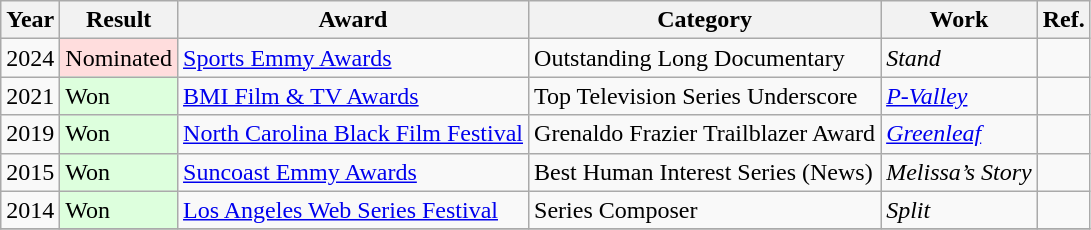<table class="wikitable">
<tr>
<th>Year</th>
<th>Result</th>
<th>Award</th>
<th>Category</th>
<th>Work</th>
<th>Ref.</th>
</tr>
<tr>
<td>2024</td>
<td style="background: #ffdddd">Nominated</td>
<td><a href='#'>Sports Emmy Awards</a></td>
<td>Outstanding Long Documentary</td>
<td><em>Stand</em></td>
<td></td>
</tr>
<tr>
<td>2021</td>
<td style="background: #ddffdd">Won</td>
<td><a href='#'>BMI Film & TV Awards</a></td>
<td>Top Television Series Underscore</td>
<td><em><a href='#'>P-Valley</a></em></td>
<td></td>
</tr>
<tr>
<td>2019</td>
<td style="background: #ddffdd">Won</td>
<td><a href='#'>North Carolina Black Film Festival</a></td>
<td>Grenaldo Frazier Trailblazer Award</td>
<td><em><a href='#'>Greenleaf</a></em></td>
<td></td>
</tr>
<tr>
<td>2015</td>
<td style="background: #ddffdd">Won</td>
<td><a href='#'>Suncoast Emmy Awards</a></td>
<td>Best Human Interest Series (News)</td>
<td><em>Melissa’s Story</em></td>
<td></td>
</tr>
<tr>
<td>2014</td>
<td style="background: #ddffdd">Won</td>
<td><a href='#'>Los Angeles Web Series Festival</a></td>
<td>Series Composer</td>
<td><em>Split</em></td>
<td></td>
</tr>
<tr>
</tr>
</table>
